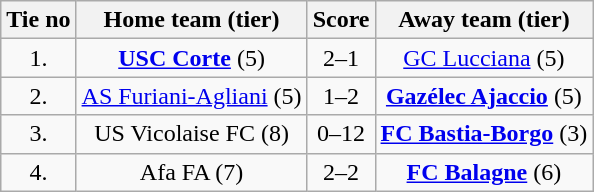<table class="wikitable" style="text-align: center">
<tr>
<th>Tie no</th>
<th>Home team (tier)</th>
<th>Score</th>
<th>Away team (tier)</th>
</tr>
<tr>
<td>1.</td>
<td><strong><a href='#'>USC Corte</a></strong> (5)</td>
<td>2–1</td>
<td><a href='#'>GC Lucciana</a> (5)</td>
</tr>
<tr>
<td>2.</td>
<td><a href='#'>AS Furiani-Agliani</a> (5)</td>
<td>1–2</td>
<td><strong><a href='#'>Gazélec Ajaccio</a></strong> (5)</td>
</tr>
<tr>
<td>3.</td>
<td>US Vicolaise FC (8)</td>
<td>0–12</td>
<td><strong><a href='#'>FC Bastia-Borgo</a></strong> (3)</td>
</tr>
<tr>
<td>4.</td>
<td>Afa FA (7)</td>
<td>2–2 </td>
<td><strong><a href='#'>FC Balagne</a></strong> (6)</td>
</tr>
</table>
